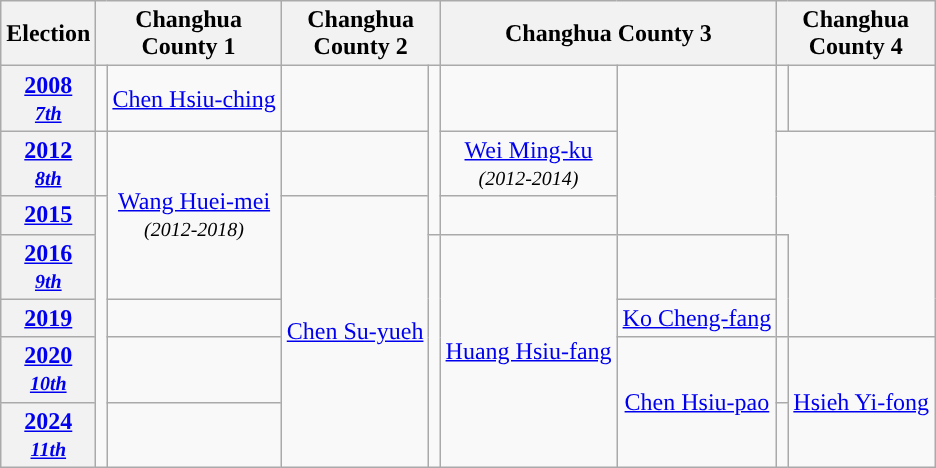<table class="wikitable" align="center" style="text-align:center">
<tr>
<th>Election</th>
<th colspan="2" width="80px">Changhua County 1</th>
<th colspan="2" width="80px">Changhua County 2</th>
<th colspan="2" width="80px">Changhua County 3</th>
<th colspan="2" width="80px">Changhua County 4</th>
</tr>
<tr>
<th><a href='#'>2008</a><br><small><em><a href='#'>7th</a></em></small><br></th>
<td style="color:inherit;background:"></td>
<td><a href='#'>Chen Hsiu-ching</a></td>
<td style="color:inherit;background:"></td>
<td rowspan=3></td>
<td style="color:inherit;background:"></td>
<td rowspan=3></td>
<td style="color:inherit;background:"></td>
<td></td>
</tr>
<tr>
<th><a href='#'>2012</a><br><small><em><a href='#'>8th</a></em></small><br></th>
<td style="color:inherit;background:"></td>
<td rowspan=3><a href='#'>Wang Huei-mei</a><br><small><em>(2012-2018)</em></small></td>
<td style="color:inherit;background:"></td>
<td><a href='#'>Wei Ming-ku</a><br><small><em>(2012-2014)</em></small></td>
</tr>
<tr>
<th><a href='#'>2015</a></th>
<td rowspan="5" style="color:inherit;background:"></td>
<td rowspan="5"><a href='#'>Chen Su-yueh</a></td>
</tr>
<tr>
<th><a href='#'>2016</a><br><small><em><a href='#'>9th</a></em></small><br></th>
<td rowspan="4" style="color:inherit;background:"></td>
<td rowspan="4"><a href='#'>Huang Hsiu-fang</a></td>
<td style="color:inherit;background:"></td>
<td rowspan=2></td>
</tr>
<tr>
<th><a href='#'>2019</a></th>
<td style="color:inherit;background:"></td>
<td><a href='#'>Ko Cheng-fang</a></td>
</tr>
<tr>
<th><a href='#'>2020</a><br><small><em><a href='#'>10th</a></em></small><br></th>
<td rowspan="1"></td>
<td rowspan=2><a href='#'>Chen Hsiu-pao</a></td>
<td style="color:inherit;background:"></td>
<td rowspan=2><a href='#'>Hsieh Yi-fong</a></td>
</tr>
<tr>
<th><a href='#'>2024</a><br><small><em><a href='#'>11th</a></em></small><br></th>
</tr>
</table>
